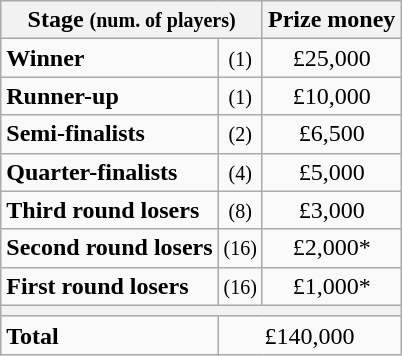<table class="wikitable">
<tr>
<th colspan=2>Stage <small>(num. of players)</small></th>
<th>Prize money</th>
</tr>
<tr>
<td><strong>Winner</strong></td>
<td align=center><small>(1)</small></td>
<td align=center>£25,000</td>
</tr>
<tr>
<td><strong>Runner-up</strong></td>
<td align=center><small>(1)</small></td>
<td align=center>£10,000</td>
</tr>
<tr>
<td><strong>Semi-finalists</strong></td>
<td align=center><small>(2)</small></td>
<td align=center>£6,500</td>
</tr>
<tr>
<td><strong>Quarter-finalists</strong></td>
<td align=center><small>(4)</small></td>
<td align=center>£5,000</td>
</tr>
<tr>
<td><strong>Third round losers</strong></td>
<td align=center><small>(8)</small></td>
<td align=center>£3,000</td>
</tr>
<tr>
<td><strong>Second round losers</strong></td>
<td align=center><small>(16)</small></td>
<td align=center>£2,000*</td>
</tr>
<tr>
<td><strong>First round losers</strong></td>
<td align=center><small>(16)</small></td>
<td align=center>£1,000*</td>
</tr>
<tr>
<th colspan=3></th>
</tr>
<tr>
<td><strong>Total</strong></td>
<td align=center colspan=2>£140,000</td>
</tr>
</table>
